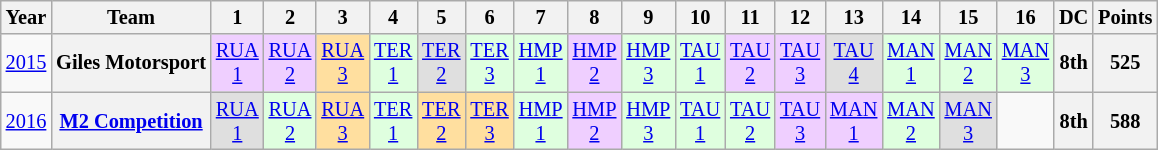<table class="wikitable" style="text-align:center; font-size:85%">
<tr>
<th>Year</th>
<th>Team</th>
<th>1</th>
<th>2</th>
<th>3</th>
<th>4</th>
<th>5</th>
<th>6</th>
<th>7</th>
<th>8</th>
<th>9</th>
<th>10</th>
<th>11</th>
<th>12</th>
<th>13</th>
<th>14</th>
<th>15</th>
<th>16</th>
<th>DC</th>
<th>Points</th>
</tr>
<tr>
<td><a href='#'>2015</a></td>
<th>Giles Motorsport</th>
<td style="background:#EFCFFF;"><a href='#'>RUA<br>1</a><br></td>
<td style="background:#EFCFFF;"><a href='#'>RUA<br>2</a><br></td>
<td style="background:#FFDF9F;"><a href='#'>RUA<br>3</a><br></td>
<td style="background:#DFFFDF;"><a href='#'>TER<br>1</a><br></td>
<td style="background:#DFDFDF;"><a href='#'>TER<br>2</a><br></td>
<td style="background:#DFFFDF;"><a href='#'>TER<br>3</a><br></td>
<td style="background:#DFFFDF;"><a href='#'>HMP<br>1</a><br></td>
<td style="background:#EFCFFF;"><a href='#'>HMP<br>2</a><br></td>
<td style="background:#DFFFDF;"><a href='#'>HMP<br>3</a><br></td>
<td style="background:#DFFFDF;"><a href='#'>TAU<br>1</a><br></td>
<td style="background:#EFCFFF;"><a href='#'>TAU<br>2</a><br></td>
<td style="background:#EFCFFF;"><a href='#'>TAU<br>3</a><br></td>
<td style="background:#DFDFDF;"><a href='#'>TAU<br>4</a><br></td>
<td style="background:#DFFFDF;"><a href='#'>MAN<br>1</a><br></td>
<td style="background:#DFFFDF;"><a href='#'>MAN<br>2</a><br></td>
<td style="background:#DFFFDF;"><a href='#'>MAN<br>3</a><br></td>
<th>8th</th>
<th>525</th>
</tr>
<tr>
<td><a href='#'>2016</a></td>
<th><a href='#'>M2 Competition</a></th>
<td style="background:#DFDFDF;"><a href='#'>RUA<br>1</a><br></td>
<td style="background:#DFFFDF;"><a href='#'>RUA<br>2</a><br></td>
<td style="background:#FFDF9F;"><a href='#'>RUA<br>3</a><br></td>
<td style="background:#DFFFDF;"><a href='#'>TER<br>1</a><br></td>
<td style="background:#FFDF9F;"><a href='#'>TER<br>2</a><br></td>
<td style="background:#FFDF9F;"><a href='#'>TER<br>3</a><br></td>
<td style="background:#DFFFDF;"><a href='#'>HMP<br>1</a><br></td>
<td style="background:#EFCFFF;"><a href='#'>HMP<br>2</a><br></td>
<td style="background:#DFFFDF;"><a href='#'>HMP<br>3</a><br></td>
<td style="background:#DFFFDF;"><a href='#'>TAU<br>1</a><br></td>
<td style="background:#DFFFDF;"><a href='#'>TAU<br>2</a><br></td>
<td style="background:#EFCFFF;"><a href='#'>TAU<br>3</a><br></td>
<td style="background:#EFCFFF;"><a href='#'>MAN<br>1</a><br></td>
<td style="background:#DFFFDF;"><a href='#'>MAN<br>2</a><br></td>
<td style="background:#DFDFDF;"><a href='#'>MAN<br>3</a><br></td>
<td></td>
<th>8th</th>
<th>588</th>
</tr>
</table>
